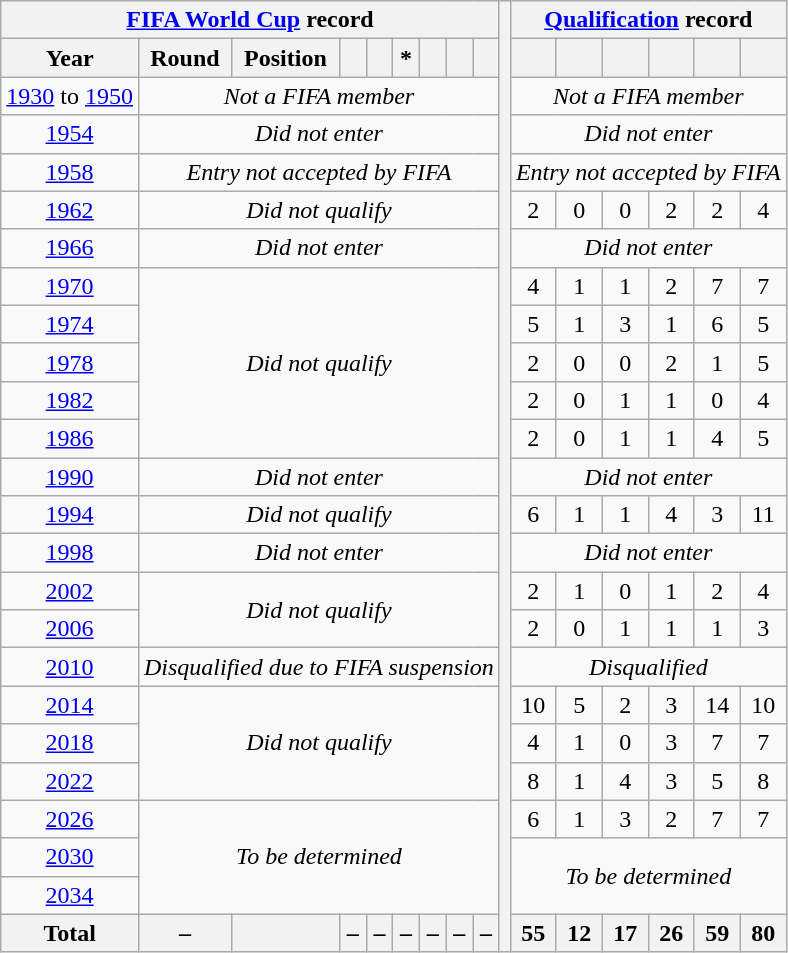<table class="wikitable" style="text-align:center">
<tr>
<th colspan=9><a href='#'>FIFA World Cup</a> record</th>
<th rowspan=28></th>
<th colspan=6><a href='#'>Qualification</a> record</th>
</tr>
<tr>
<th>Year</th>
<th>Round</th>
<th>Position</th>
<th></th>
<th></th>
<th>*</th>
<th></th>
<th></th>
<th></th>
<th></th>
<th></th>
<th></th>
<th></th>
<th></th>
<th></th>
</tr>
<tr>
<td><a href='#'>1930</a> to <a href='#'>1950</a></td>
<td colspan=8><em>Not a FIFA member</em></td>
<td colspan=6><em>Not a FIFA member</em></td>
</tr>
<tr>
<td> <a href='#'>1954</a></td>
<td colspan=8><em>Did not enter</em></td>
<td colspan=6><em>Did not enter</em></td>
</tr>
<tr>
<td> <a href='#'>1958</a></td>
<td colspan=8><em>Entry not accepted by FIFA</em></td>
<td colspan=6><em>Entry not accepted by FIFA</em></td>
</tr>
<tr>
<td> <a href='#'>1962</a></td>
<td colspan=8><em>Did not qualify</em></td>
<td>2</td>
<td>0</td>
<td>0</td>
<td>2</td>
<td>2</td>
<td>4</td>
</tr>
<tr>
<td> <a href='#'>1966</a></td>
<td colspan=8><em>Did not enter</em></td>
<td colspan=6><em>Did not enter</em></td>
</tr>
<tr>
<td> <a href='#'>1970</a></td>
<td colspan=8 rowspan=5><em>Did not qualify</em></td>
<td>4</td>
<td>1</td>
<td>1</td>
<td>2</td>
<td>7</td>
<td>7</td>
</tr>
<tr>
<td> <a href='#'>1974</a></td>
<td>5</td>
<td>1</td>
<td>3</td>
<td>1</td>
<td>6</td>
<td>5</td>
</tr>
<tr>
<td> <a href='#'>1978</a></td>
<td>2</td>
<td>0</td>
<td>0</td>
<td>2</td>
<td>1</td>
<td>5</td>
</tr>
<tr>
<td> <a href='#'>1982</a></td>
<td>2</td>
<td>0</td>
<td>1</td>
<td>1</td>
<td>0</td>
<td>4</td>
</tr>
<tr>
<td> <a href='#'>1986</a></td>
<td>2</td>
<td>0</td>
<td>1</td>
<td>1</td>
<td>4</td>
<td>5</td>
</tr>
<tr>
<td> <a href='#'>1990</a></td>
<td colspan=8><em>Did not enter</em></td>
<td colspan=6><em>Did not enter</em></td>
</tr>
<tr>
<td> <a href='#'>1994</a></td>
<td colspan=8><em>Did not qualify</em></td>
<td>6</td>
<td>1</td>
<td>1</td>
<td>4</td>
<td>3</td>
<td>11</td>
</tr>
<tr>
<td> <a href='#'>1998</a></td>
<td colspan=8><em>Did not enter</em></td>
<td colspan=6><em>Did not enter</em></td>
</tr>
<tr>
<td>  <a href='#'>2002</a></td>
<td colspan=8 rowspan=2><em>Did not qualify</em></td>
<td>2</td>
<td>1</td>
<td>0</td>
<td>1</td>
<td>2</td>
<td>4</td>
</tr>
<tr>
<td> <a href='#'>2006</a></td>
<td>2</td>
<td>0</td>
<td>1</td>
<td>1</td>
<td>1</td>
<td>3</td>
</tr>
<tr>
<td> <a href='#'>2010</a></td>
<td colspan=8><em>Disqualified due to FIFA suspension</em></td>
<td colspan=6><em>Disqualified</em></td>
</tr>
<tr>
<td> <a href='#'>2014</a></td>
<td colspan=8 rowspan=3><em>Did not qualify</em></td>
<td>10</td>
<td>5</td>
<td>2</td>
<td>3</td>
<td>14</td>
<td>10</td>
</tr>
<tr>
<td> <a href='#'>2018</a></td>
<td>4</td>
<td>1</td>
<td>0</td>
<td>3</td>
<td>7</td>
<td>7</td>
</tr>
<tr>
<td> <a href='#'>2022</a></td>
<td>8</td>
<td>1</td>
<td>4</td>
<td>3</td>
<td>5</td>
<td>8</td>
</tr>
<tr>
<td>   <a href='#'>2026</a></td>
<td colspan=8 rowspan=3><em>To be determined</em></td>
<td>6</td>
<td>1</td>
<td>3</td>
<td>2</td>
<td>7</td>
<td>7</td>
</tr>
<tr>
<td>   <a href='#'>2030</a></td>
<td colspan=6 rowspan=2><em>To be determined</em></td>
</tr>
<tr>
<td> <a href='#'>2034</a></td>
</tr>
<tr>
<th>Total</th>
<th>–</th>
<th></th>
<th>–</th>
<th>–</th>
<th>–</th>
<th>–</th>
<th>–</th>
<th>–</th>
<th>55</th>
<th>12</th>
<th>17</th>
<th>26</th>
<th>59</th>
<th>80</th>
</tr>
</table>
